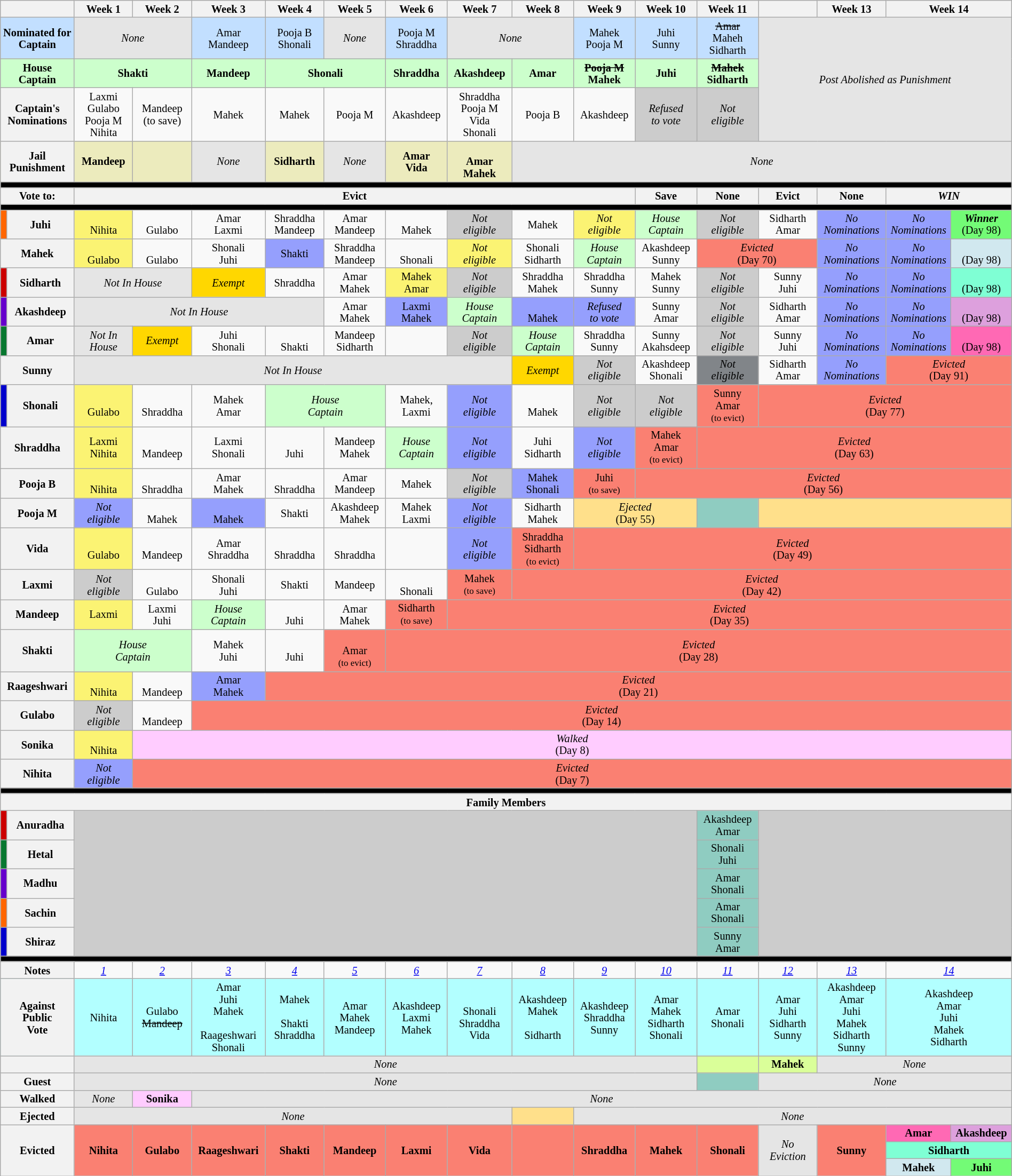<table class="wikitable" style="text-align:center; width:100%; font-size:85%; line-height:15px;">
<tr>
<th rowspan="1" colspan="2" style="width: 5%;"></th>
<th rowspan="1" style="width: 5%;">Week 1</th>
<th rowspan="1" style="width: 5%;">Week 2</th>
<th rowspan="1" style="width: 5%;">Week 3</th>
<th rowspan="1" style="width: 5%;">Week 4</th>
<th rowspan="1" style="width: 5%;">Week 5</th>
<th rowspan="1" style="width: 5%;">Week 6</th>
<th rowspan="1" style="width: 5%;">Week 7</th>
<th rowspan="1" style="width: 5%;">Week 8</th>
<th rowspan="1" style="width: 5%;">Week 9</th>
<th rowspan="1" style="width: 5%;">Week 10</th>
<th rowspan="1" style="width: 5%;">Week 11</th>
<th rowspan="1" style="width: 5%;"></th>
<th rowspan="1" style="width: 5%;">Week 13</th>
<th rowspan="1" colspan="3" style="width: 5%;" style="background:gold;">Week 14</th>
</tr>
<tr style="background:#C2DFFF;">
<th colspan="2" style="background:#C2DFFF;"><strong>Nominated for<br>Captain</strong></th>
<td colspan="2" style="background:#E5E5E5;"><em>None</em></td>
<td>Amar<br>Mandeep</td>
<td>Pooja B<br>Shonali</td>
<td style="background:#E5E5E5;"><em>None</em></td>
<td>Pooja M<br>Shraddha</td>
<td colspan="2" style="background:#E5E5E5;"><em>None</em></td>
<td>Mahek<br>Pooja M</td>
<td>Juhi<br>Sunny</td>
<td><s>Amar</s><br>Maheh<br>Sidharth</td>
<td colspan="5" rowspan="3" style="background:#E5E5E5;"><em>Post Abolished as Punishment</em></td>
</tr>
<tr style="background:#cfc;">
<th colspan="2" style="background:#cfc;"><strong>House<br>Captain</strong></th>
<td colspan="2"><strong>Shakti</strong></td>
<td><strong>Mandeep</strong></td>
<td colspan="2"><strong>Shonali</strong></td>
<td><strong>Shraddha</strong></td>
<td><strong>Akashdeep</strong></td>
<td><strong>Amar</strong></td>
<td><strong><s>Pooja M</s><br>Mahek</strong></td>
<td><strong>Juhi</strong></td>
<td><strong><s>Mahek</s><br>Sidharth</strong></td>
</tr>
<tr>
<th colspan="2">Captain's<br>Nominations</th>
<td>Laxmi<br>Gulabo<br>Pooja M<br>Nihita</td>
<td>Mandeep<br>(to save)</td>
<td>Mahek</td>
<td>Mahek</td>
<td>Pooja M</td>
<td>Akashdeep</td>
<td>Shraddha<br>Pooja M<br>Vida<br>Shonali</td>
<td>Pooja B</td>
<td>Akashdeep</td>
<td style="background:#ccc;"><em>Refused<br>to vote</em></td>
<td style="background:#ccc;"><em>Not<br>eligible</em></td>
</tr>
<tr style="background:#ECEBBD;" |>
<th colspan="2">Jail<br>Punishment</th>
<td><strong>Mandeep</strong></td>
<td><strong></strong></td>
<td style="background:#E5E5E5;"><em>None</em></td>
<td><strong>Sidharth</strong></td>
<td style="background:#E5E5E5;"><em>None</em></td>
<td><strong>Amar<br>Vida</strong></td>
<td><strong></strong><br><strong>Amar<br>Mahek</strong></td>
<td colspan="10" style="background:#E5E5E5;"><em>None</em></td>
</tr>
<tr>
<td colspan="18" style="background:#000;"></td>
</tr>
<tr>
<th colspan="2">Vote to:</th>
<th colspan="9">Evict</th>
<th>Save</th>
<th>None</th>
<th>Evict</th>
<th>None</th>
<th colspan="3"><strong><em>WIN</em></strong></th>
</tr>
<tr>
<td colspan="18" style="background:#000;"></td>
</tr>
<tr>
<td style="background:#FF6600"></td>
<th>Juhi</th>
<td style="background:#FBF373;"><br>Nihita</td>
<td><br>Gulabo</td>
<td>Amar<br>Laxmi</td>
<td>Shraddha<br>Mandeep</td>
<td>Amar<br>Mandeep</td>
<td><br>Mahek</td>
<td style="background:#ccc;"><em>Not<br>eligible</em></td>
<td>Mahek<br></td>
<td style="background:#FBF373;"><em>Not<br>eligible</em></td>
<td style="background:#cfc;"><em>House<br>Captain</em></td>
<td style="background:#ccc;"><em>Not<br>eligible</em></td>
<td>Sidharth<br>Amar</td>
<td style="background:#959FFD;"><em>No<br>Nominations</em></td>
<td style="background:#959FFD;"><em>No<br>Nominations</em></td>
<td colspan="2" style="background:#73FB76;"><strong><em>Winner</em></strong><br>(Day 98)</td>
</tr>
<tr>
<th colspan="2">Mahek</th>
<td style="background:#FBF373;"><br>Gulabo</td>
<td><br>Gulabo</td>
<td>Shonali<br>Juhi</td>
<td style="background:#959FFD;">Shakti<br></td>
<td>Shraddha<br>Mandeep</td>
<td><br>Shonali</td>
<td style="background:#FBF373;"><em>Not<br>eligible</em></td>
<td>Shonali<br>Sidharth</td>
<td style="background:#cfc;"><em>House<br>Captain</em></td>
<td>Akashdeep<br>Sunny</td>
<td colspan="2" style="background:#FA8072"><em>Evicted</em><br>(Day 70)</td>
<td style="background:#959FFD;"><em>No<br>Nominations</em></td>
<td style="background:#959FFD;"><em>No<br>Nominations</em></td>
<td colspan="2" style="background:#D1E8EF;"><br>(Day 98)</td>
</tr>
<tr>
<td style="background:#CC0000"></td>
<th>Sidharth</th>
<td colspan="2" style="background:#E5E5E5;"><em>Not In House</em></td>
<td style="background:#FFD700;"><em>Exempt</em></td>
<td>Shraddha<br></td>
<td>Amar<br>Mahek</td>
<td style="background:#FBF373;">Mahek<br>Amar</td>
<td style="background:#ccc;"><em>Not<br>eligible</em></td>
<td>Shraddha<br>Mahek</td>
<td>Shraddha<br>Sunny</td>
<td>Mahek<br>Sunny</td>
<td style="background:#ccc;"><em>Not<br>eligible</em></td>
<td>Sunny<br>Juhi</td>
<td style="background:#959FFD;"><em>No<br>Nominations</em></td>
<td style="background:#959FFD;"><em>No<br>Nominations</em></td>
<td colspan="2" style="background:#7FFFD4;"><br>(Day 98)</td>
</tr>
<tr>
<td style="background:#6600CC"></td>
<th>Akashdeep</th>
<td colspan="4" style="background:#E5E5E5;"><em>Not In House</em></td>
<td>Amar<br>Mahek</td>
<td style="background:#959FFD;">Laxmi<br>Mahek</td>
<td style="background:#cfc;"><em>House<br>Captain</em></td>
<td style="background:#959FFD;"><br>Mahek</td>
<td style="background:#959FFD;"><em>Refused<br>to vote</em></td>
<td>Sunny<br>Amar</td>
<td style="background:#ccc;"><em>Not<br>eligible</em></td>
<td>Sidharth<br>Amar</td>
<td style="background:#959FFD;"><em>No<br>Nominations</em></td>
<td style="background:#959FFD;"><em>No<br>Nominations</em></td>
<td colspan="2" style="background:#DDA0DD;"><br>(Day 98)</td>
</tr>
<tr>
<td style="background:#087830"></td>
<th>Amar</th>
<td style="background:#E5E5E5;"><em>Not In House</em></td>
<td style="background:#FFD700;"><em>Exempt</em></td>
<td>Juhi<br>Shonali</td>
<td><br>Shakti</td>
<td>Mandeep<br>Sidharth</td>
<td></td>
<td style="background:#ccc;"><em>Not<br>eligible</em></td>
<td style="background:#cfc;"><em>House<br>Captain</em></td>
<td>Shraddha<br>Sunny</td>
<td>Sunny<br>Akahsdeep</td>
<td style="background:#ccc;"><em>Not<br>eligible</em></td>
<td>Sunny<br>Juhi</td>
<td style="background:#959FFD;"><em>No<br>Nominations</em></td>
<td style="background:#959FFD;"><em>No<br>Nominations</em></td>
<td colspan="2" style="background:#FF69B4;"><br>(Day 98)</td>
</tr>
<tr>
<th colspan="2">Sunny</th>
<td colspan="7" style="background:#E5E5E5;"><em>Not In House</em></td>
<td style="background:#FFD700;"><em>Exempt</em></td>
<td style="background:#ccc;"><em>Not<br>eligible</em></td>
<td>Akashdeep<br>Shonali</td>
<td style="background:#818589;"><em>Not<br>eligible</em></td>
<td>Sidharth<br>Amar</td>
<td style="background:#959FFD;"><em>No<br>Nominations</em></td>
<td colspan="3" style="background:#FA8072"><em>Evicted</em><br>(Day 91)</td>
</tr>
<tr>
<td style="background:#0000CC"></td>
<th>Shonali</th>
<td style="background:#FBF373;"><br>Gulabo</td>
<td><br>Shraddha</td>
<td>Mahek<br>Amar</td>
<td colspan="2" style="background:#cfc;"><em>House<br>Captain</em></td>
<td>Mahek,<br>Laxmi</td>
<td style="background:#959FFD;"><em>Not<br>eligible</em></td>
<td><br>Mahek</td>
<td style="background:#ccc;"><em>Not<br>eligible</em></td>
<td style="background:#ccc;"><em>Not<br>eligible</em></td>
<td style="background:#FA8072;">Sunny<br>Amar<br><small>(to evict)</small></td>
<td colspan="5" style="background:#FA8072"><em>Evicted</em><br>(Day 77)</td>
</tr>
<tr>
<th colspan="2">Shraddha</th>
<td style="background:#FBF373;">Laxmi<br>Nihita</td>
<td><br>Mandeep</td>
<td>Laxmi<br>Shonali</td>
<td><br>Juhi</td>
<td>Mandeep<br>Mahek</td>
<td style="background:#cfc;"><em>House<br>Captain</em></td>
<td style="background:#959FFD;"><em>Not<br>eligible</em></td>
<td>Juhi<br>Sidharth</td>
<td style="background:#959FFD;"><em>Not<br>eligible</em></td>
<td style="background:#FA8072">Mahek<br>Amar<br><small>(to evict)</small></td>
<td colspan="6" style="background:#FA8072"><em>Evicted</em><br>(Day 63)</td>
</tr>
<tr>
<th colspan="2">Pooja B</th>
<td style="background:#FBF373;"><br>Nihita</td>
<td><br>Shraddha</td>
<td>Amar<br>Mahek</td>
<td><br>Shraddha</td>
<td>Amar<br>Mandeep</td>
<td>Mahek<br></td>
<td style="background:#ccc;"><em>Not<br>eligible</em></td>
<td style="background:#959FFD;">Mahek<br>Shonali</td>
<td style="background:#FA8072">Juhi<br><small>(to save)</small></td>
<td colspan="7" style="background:#FA8072"><em>Evicted</em><br>(Day 56)</td>
</tr>
<tr>
<th colspan="2">Pooja M</th>
<td style="background:#959FFD;"><em>Not<br>eligible</em></td>
<td><br>Mahek</td>
<td style="background:#959FFD;"><br>Mahek</td>
<td>Shakti<br></td>
<td>Akashdeep<br>Mahek</td>
<td>Mahek<br>Laxmi</td>
<td style="background:#959FFD;"><em>Not<br>eligible</em></td>
<td>Sidharth<br>Mahek</td>
<td colspan="2" style="background:#FFE08B;"><em>Ejected</em><br>(Day 55)</td>
<td style="background:#8FCCC1;"></td>
<td colspan="5" style="background:#FFE08B;"></td>
</tr>
<tr>
<th colspan="2">Vida</th>
<td style="background:#FBF373;"><br>Gulabo</td>
<td><br>Mandeep</td>
<td>Amar<br>Shraddha</td>
<td><br>Shraddha</td>
<td><br>Shraddha</td>
<td></td>
<td style="background:#959FFD;"><em>Not<br>eligible</em></td>
<td style="background:#FA8072">Shraddha<br>Sidharth <br><small>(to evict)</small></td>
<td colspan="8" style="background:#FA8072"><em>Evicted</em><br>(Day 49)</td>
</tr>
<tr>
<th colspan="2">Laxmi</th>
<td style="background:#ccc;"><em>Not<br>eligible</em></td>
<td><br>Gulabo</td>
<td>Shonali<br>Juhi</td>
<td>Shakti<br></td>
<td>Mandeep<br></td>
<td><br>Shonali</td>
<td style="background:#FA8072">Mahek<br><small>(to save)</small></td>
<td colspan="9" style="background:#FA8072"><em>Evicted</em><br>(Day 42)</td>
</tr>
<tr>
<th colspan="2">Mandeep</th>
<td style="background:#FBF373;">Laxmi<br></td>
<td>Laxmi<br>Juhi</td>
<td style="background:#cfc;"><em>House<br>Captain</em></td>
<td><br>Juhi</td>
<td>Amar<br>Mahek</td>
<td style="background:#FA8072">Sidharth<br><small>(to save)</small></td>
<td colspan="10" style="background:#FA8072"><em>Evicted</em><br>(Day 35)</td>
</tr>
<tr>
<th colspan="2">Shakti</th>
<td colspan="2" style="background:#cfc;"><em>House<br>Captain</em></td>
<td>Mahek<br>Juhi</td>
<td><br>Juhi</td>
<td style="background:#FA8072"><br>Amar<br><small>(to evict)</small></td>
<td colspan="11" style="background:#FA8072"><em>Evicted</em><br>(Day 28)</td>
</tr>
<tr>
<th colspan="2">Raageshwari</th>
<td style="background:#FBF373;"><br>Nihita</td>
<td><br>Mandeep</td>
<td style="background:#959FFD;">Amar<br>Mahek</td>
<td colspan="13" style="background:#FA8072"><em>Evicted</em><br>(Day 21)</td>
</tr>
<tr>
<th colspan="2">Gulabo</th>
<td style="background:#ccc;"><em>Not<br>eligible</em></td>
<td><br>Mandeep</td>
<td colspan="14" style="background:#FA8072"><em>Evicted</em><br>(Day 14)</td>
</tr>
<tr>
<th colspan="2">Sonika</th>
<td style="background:#FBF373;"><br>Nihita</td>
<td colspan="15" style="background:#fcf"><em>Walked</em><br>(Day 8)</td>
</tr>
<tr>
<th colspan="2">Nihita</th>
<td style="background:#959FFD;"><em>Not<br>eligible</em></td>
<td colspan="15" style="background:#FA8072"><em>Evicted</em><br>(Day 7)</td>
</tr>
<tr>
<th colspan="18" style="background:#000;"></th>
</tr>
<tr>
<th colspan="18">Family Members</th>
</tr>
<tr>
<td style="background:#CC0000"></td>
<th>Anuradha</th>
<td colspan="10" rowspan="5" style="background:#ccc;"></td>
<td style="background:#8FCCC1;">Akashdeep<br>Amar</td>
<td rowspan="5" colspan="5" style="background:#ccc;"></td>
</tr>
<tr>
<td style="background:#087830"></td>
<th>Hetal</th>
<td style="background:#8FCCC1;">Shonali<br>Juhi</td>
</tr>
<tr>
<td style="background:#6600CC"></td>
<th>Madhu</th>
<td style="background:#8FCCC1;">Amar<br>Shonali</td>
</tr>
<tr>
<td style="background:#FF6600"></td>
<th>Sachin</th>
<td style="background:#8FCCC1;">Amar<br>Shonali</td>
</tr>
<tr>
<td style="background:#0000CC"></td>
<th>Shiraz</th>
<td style="background:#8FCCC1;">Sunny<br>Amar</td>
</tr>
<tr>
<th colspan="18" style="background:#000;"></th>
</tr>
<tr>
<th colspan="2">Notes</th>
<td><em><a href='#'>1</a></em></td>
<td><em><a href='#'>2</a></em></td>
<td><em><a href='#'>3</a></em></td>
<td><em><a href='#'>4</a></em></td>
<td><em><a href='#'>5</a></em></td>
<td><em><a href='#'>6</a></em></td>
<td><em><a href='#'>7</a></em></td>
<td><em><a href='#'>8</a></em></td>
<td><em><a href='#'>9</a></em></td>
<td><em><a href='#'>10</a></em></td>
<td><em><a href='#'>11</a></em></td>
<td><em><a href='#'>12</a></em></td>
<td><em><a href='#'>13</a></em></td>
<td colspan="3"><em><a href='#'>14</a></em></td>
</tr>
<tr style="background:#B2FFFF">
<th colspan="2">Against<br>Public<br>Vote</th>
<td>Nihita<br></td>
<td>Gulabo<br><s>Mandeep</s><br></td>
<td>Amar<br>Juhi<br>Mahek<br><br>Raageshwari<br>Shonali</td>
<td>Mahek<br><br>Shakti<br>Shraddha</td>
<td>Amar<br>Mahek<br>Mandeep<br></td>
<td>Akashdeep<br>Laxmi<br>Mahek<br></td>
<td><br>Shonali<br>Shraddha<br>Vida</td>
<td>Akashdeep<br>Mahek<br><br>Sidharth</td>
<td>Akashdeep<br>Shraddha<br>Sunny</td>
<td>Amar<br>Mahek<br>Sidharth <br>Shonali</td>
<td>Amar<br>Shonali</td>
<td>Amar<br>Juhi<br>Sidharth <br>Sunny</td>
<td>Akashdeep<br>Amar<br>Juhi<br>Mahek<br>Sidharth<br>Sunny</td>
<td colspan="3">Akashdeep<br>Amar<br>Juhi<br>Mahek<br>Sidharth</td>
</tr>
<tr>
<th colspan="2"></th>
<td colspan="10" style="background:#E5E5E5;"><em>None</em></td>
<td style="background:#DAFF99;"><strong></strong></td>
<td style="background:#DAFF99;"><strong>Mahek</strong></td>
<td colspan="4" style="background:#E5E5E5;"><em>None</em></td>
</tr>
<tr>
<th colspan="2">Guest</th>
<td colspan="10" style="background:#E5E5E5;"><em>None</em></td>
<td style="background:#8FCCC1;"><strong></strong></td>
<td colspan="5" style="background:#E5E5E5;"><em>None</em></td>
</tr>
<tr>
<th colspan="2">Walked</th>
<td colspan="1" style="background:#E5E5E5;"><em>None</em></td>
<td style="background:#fcf"><strong>Sonika</strong></td>
<td colspan="14" style="background:#E5E5E5;"><em>None</em></td>
</tr>
<tr>
<th colspan="2">Ejected</th>
<td colspan="7" style="background:#E5E5E5;"><em>None</em></td>
<td style="background:#FFE08B;"><strong></strong></td>
<td colspan="8" style="background:#E5E5E5;"><em>None</em></td>
</tr>
<tr>
<th colspan="2" rowspan="3">Evicted</th>
<td rowspan="3" style="background:#FA8072"><strong>Nihita</strong></td>
<td rowspan="3" style="background:#FA8072"><strong>Gulabo</strong></td>
<td rowspan="3" style="background:#FA8072"><strong>Raageshwari</strong></td>
<td rowspan="3" style="background:#FA8072"><strong>Shakti</strong></td>
<td rowspan="3" style="background:#FA8072"><strong>Mandeep</strong></td>
<td rowspan="3" style="background:#FA8072"><strong>Laxmi</strong></td>
<td rowspan="3" style="background:#FA8072"><strong>Vida</strong></td>
<td rowspan="3" style="background:#FA8072"><strong></strong></td>
<td rowspan="3" style="background:#FA8072"><strong>Shraddha</strong></td>
<td rowspan="3" style="background:#FA8072"><strong>Mahek</strong></td>
<td rowspan="3" style="background:#FA8072"><strong>Shonali</strong></td>
<td rowspan="3" style="background:#E5E5E5"><em>No<br>Eviction</em></td>
<td rowspan="3" style="background:#FA8072"><strong>Sunny</strong></td>
<td style="background:#FF69B4"><strong>Amar</strong></td>
<td colspan="2" style="background:#DDA0DD"><strong>Akashdeep</strong></td>
</tr>
<tr>
<td colspan="3" style="background:#7FFFD4"><strong>Sidharth</strong></td>
</tr>
<tr>
<td colspan="2" style="background:#D1E8EF"><strong>Mahek</strong></td>
<td style="background:#73FB76"><strong>Juhi</strong></td>
</tr>
</table>
